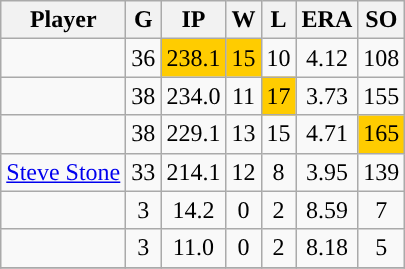<table class="wikitable sortable" style="text-align:center;">
<tr>
<th>Player</th>
<th>G</th>
<th>IP</th>
<th>W</th>
<th>L</th>
<th>ERA</th>
<th>SO</th>
</tr>
<tr>
<td></td>
<td>36</td>
<td style="background:#fc0;">238.1</td>
<td style="background:#fc0;">15</td>
<td>10</td>
<td>4.12</td>
<td>108</td>
</tr>
<tr>
<td></td>
<td>38</td>
<td>234.0</td>
<td>11</td>
<td style="background:#fc0;">17</td>
<td>3.73</td>
<td>155</td>
</tr>
<tr>
<td></td>
<td>38</td>
<td>229.1</td>
<td>13</td>
<td>15</td>
<td>4.71</td>
<td style="background:#fc0;">165</td>
</tr>
<tr>
<td><a href='#'>Steve Stone</a></td>
<td>33</td>
<td>214.1</td>
<td>12</td>
<td>8</td>
<td>3.95</td>
<td>139</td>
</tr>
<tr>
<td></td>
<td>3</td>
<td>14.2</td>
<td>0</td>
<td>2</td>
<td>8.59</td>
<td>7</td>
</tr>
<tr>
<td></td>
<td>3</td>
<td>11.0</td>
<td>0</td>
<td>2</td>
<td>8.18</td>
<td>5</td>
</tr>
<tr>
</tr>
</table>
